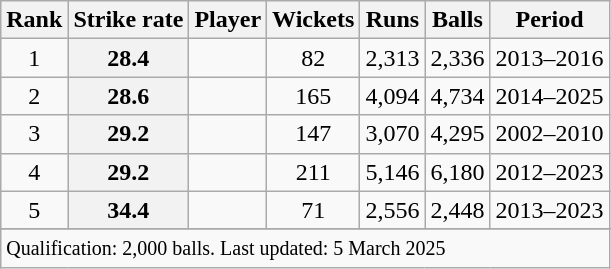<table class="wikitable plainrowheaders sortable">
<tr>
<th scope=col>Rank</th>
<th scope=col>Strike rate</th>
<th scope=col>Player</th>
<th scope=col>Wickets</th>
<th scope=col>Runs</th>
<th scope=col>Balls</th>
<th scope=col>Period</th>
</tr>
<tr>
<td align=center>1</td>
<th scope=row style=text-align:center;>28.4</th>
<td></td>
<td align=center>82</td>
<td align=center>2,313</td>
<td align=center>2,336</td>
<td>2013–2016</td>
</tr>
<tr>
<td align="center">2</td>
<th scope="row" style="text-align:center;">28.6</th>
<td></td>
<td align="center">165</td>
<td align="center">4,094</td>
<td align="center">4,734</td>
<td>2014–2025</td>
</tr>
<tr>
<td align="center">3</td>
<th scope="row" style="text-align:center;">29.2</th>
<td></td>
<td align="center">147</td>
<td align="center">3,070</td>
<td align="center">4,295</td>
<td>2002–2010</td>
</tr>
<tr>
<td align="center">4</td>
<th scope="row" style="text-align:center;">29.2</th>
<td></td>
<td align="center">211</td>
<td align="center">5,146</td>
<td align="center">6,180</td>
<td>2012–2023</td>
</tr>
<tr>
<td align=center>5</td>
<th scope=row style=text-align:center;>34.4</th>
<td></td>
<td align=center>71</td>
<td align=center>2,556</td>
<td align=center>2,448</td>
<td>2013–2023</td>
</tr>
<tr>
</tr>
<tr class=sortbottom>
<td colspan=7><small>Qualification: 2,000 balls. Last updated: 5 March 2025</small></td>
</tr>
</table>
